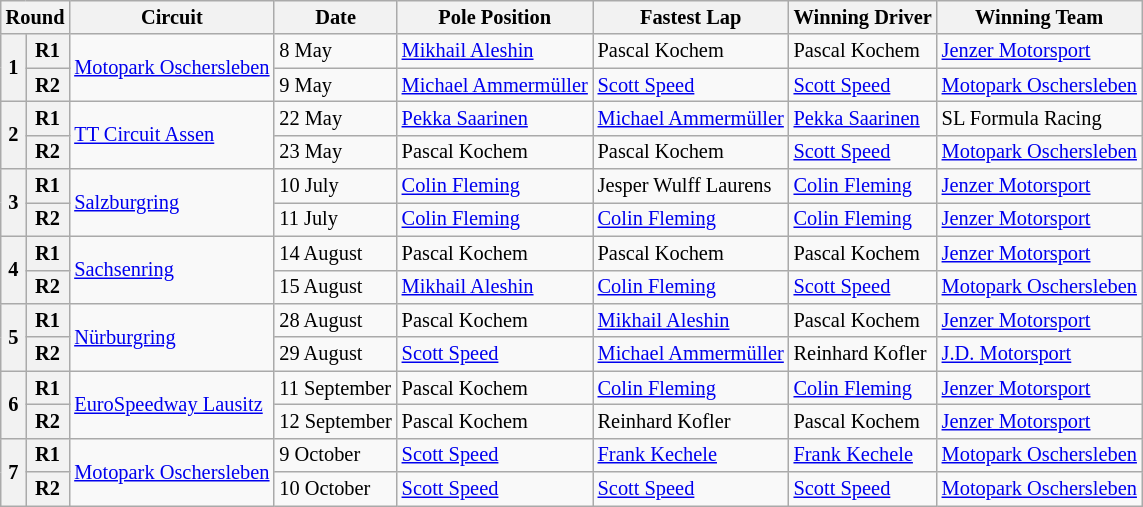<table class="wikitable" style="font-size:85%">
<tr>
<th colspan=2>Round</th>
<th>Circuit</th>
<th>Date</th>
<th>Pole Position</th>
<th>Fastest Lap</th>
<th>Winning Driver</th>
<th>Winning Team</th>
</tr>
<tr>
<th rowspan=2>1</th>
<th>R1</th>
<td rowspan=2> <a href='#'>Motopark Oschersleben</a></td>
<td>8 May</td>
<td> <a href='#'>Mikhail Aleshin</a></td>
<td> Pascal Kochem</td>
<td> Pascal Kochem</td>
<td> <a href='#'>Jenzer Motorsport</a></td>
</tr>
<tr>
<th>R2</th>
<td>9 May</td>
<td nowrap> <a href='#'>Michael Ammermüller</a></td>
<td> <a href='#'>Scott Speed</a></td>
<td> <a href='#'>Scott Speed</a></td>
<td> <a href='#'>Motopark Oschersleben</a></td>
</tr>
<tr>
<th rowspan=2>2</th>
<th>R1</th>
<td rowspan=2> <a href='#'>TT Circuit Assen</a></td>
<td>22 May</td>
<td> <a href='#'>Pekka Saarinen</a></td>
<td nowrap> <a href='#'>Michael Ammermüller</a></td>
<td nowrap> <a href='#'>Pekka Saarinen</a></td>
<td> SL Formula Racing</td>
</tr>
<tr>
<th>R2</th>
<td>23 May</td>
<td> Pascal Kochem</td>
<td> Pascal Kochem</td>
<td> <a href='#'>Scott Speed</a></td>
<td> <a href='#'>Motopark Oschersleben</a></td>
</tr>
<tr>
<th rowspan=2>3</th>
<th>R1</th>
<td rowspan=2> <a href='#'>Salzburgring</a></td>
<td>10 July</td>
<td> <a href='#'>Colin Fleming</a></td>
<td nowrap> Jesper Wulff Laurens</td>
<td> <a href='#'>Colin Fleming</a></td>
<td> <a href='#'>Jenzer Motorsport</a></td>
</tr>
<tr>
<th>R2</th>
<td>11 July</td>
<td> <a href='#'>Colin Fleming</a></td>
<td> <a href='#'>Colin Fleming</a></td>
<td> <a href='#'>Colin Fleming</a></td>
<td> <a href='#'>Jenzer Motorsport</a></td>
</tr>
<tr>
<th rowspan=2>4</th>
<th>R1</th>
<td rowspan=2> <a href='#'>Sachsenring</a></td>
<td>14 August</td>
<td> Pascal Kochem</td>
<td> Pascal Kochem</td>
<td> Pascal Kochem</td>
<td> <a href='#'>Jenzer Motorsport</a></td>
</tr>
<tr>
<th>R2</th>
<td>15 August</td>
<td> <a href='#'>Mikhail Aleshin</a></td>
<td> <a href='#'>Colin Fleming</a></td>
<td> <a href='#'>Scott Speed</a></td>
<td> <a href='#'>Motopark Oschersleben</a></td>
</tr>
<tr>
<th rowspan=2>5</th>
<th>R1</th>
<td rowspan=2> <a href='#'>Nürburgring</a></td>
<td>28 August</td>
<td> Pascal Kochem</td>
<td> <a href='#'>Mikhail Aleshin</a></td>
<td> Pascal Kochem</td>
<td> <a href='#'>Jenzer Motorsport</a></td>
</tr>
<tr>
<th>R2</th>
<td>29 August</td>
<td> <a href='#'>Scott Speed</a></td>
<td nowrap> <a href='#'>Michael Ammermüller</a></td>
<td> Reinhard Kofler</td>
<td> <a href='#'>J.D. Motorsport</a></td>
</tr>
<tr>
<th rowspan=2>6</th>
<th>R1</th>
<td rowspan=2> <a href='#'>EuroSpeedway Lausitz</a></td>
<td>11 September</td>
<td> Pascal Kochem</td>
<td> <a href='#'>Colin Fleming</a></td>
<td> <a href='#'>Colin Fleming</a></td>
<td> <a href='#'>Jenzer Motorsport</a></td>
</tr>
<tr>
<th>R2</th>
<td nowrap>12 September</td>
<td> Pascal Kochem</td>
<td> Reinhard Kofler</td>
<td> Pascal Kochem</td>
<td> <a href='#'>Jenzer Motorsport</a></td>
</tr>
<tr>
<th rowspan=2>7</th>
<th>R1</th>
<td rowspan=2 nowrap> <a href='#'>Motopark Oschersleben</a></td>
<td>9 October</td>
<td> <a href='#'>Scott Speed</a></td>
<td> <a href='#'>Frank Kechele</a></td>
<td> <a href='#'>Frank Kechele</a></td>
<td nowrap> <a href='#'>Motopark Oschersleben</a></td>
</tr>
<tr>
<th>R2</th>
<td>10 October</td>
<td> <a href='#'>Scott Speed</a></td>
<td> <a href='#'>Scott Speed</a></td>
<td> <a href='#'>Scott Speed</a></td>
<td> <a href='#'>Motopark Oschersleben</a></td>
</tr>
</table>
